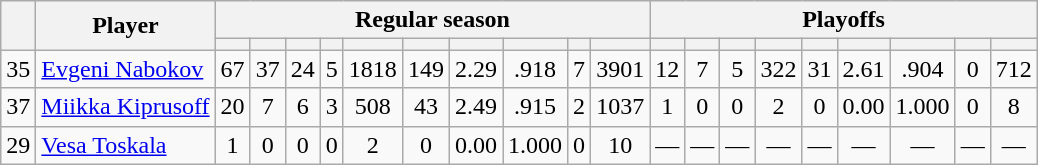<table class="wikitable plainrowheaders" style="text-align:center;">
<tr>
<th scope="col" rowspan="2"></th>
<th scope="col" rowspan="2">Player</th>
<th scope=colgroup colspan=10>Regular season</th>
<th scope=colgroup colspan=9>Playoffs</th>
</tr>
<tr>
<th scope="col"></th>
<th scope="col"></th>
<th scope="col"></th>
<th scope="col"></th>
<th scope="col"></th>
<th scope="col"></th>
<th scope="col"></th>
<th scope="col"></th>
<th scope="col"></th>
<th scope="col"></th>
<th scope="col"></th>
<th scope="col"></th>
<th scope="col"></th>
<th scope="col"></th>
<th scope="col"></th>
<th scope="col"></th>
<th scope="col"></th>
<th scope="col"></th>
<th scope="col"></th>
</tr>
<tr>
<td scope="row">35</td>
<td align="left"><a href='#'>Evgeni Nabokov</a></td>
<td>67</td>
<td>37</td>
<td>24</td>
<td>5</td>
<td>1818</td>
<td>149</td>
<td>2.29</td>
<td>.918</td>
<td>7</td>
<td>3901</td>
<td>12</td>
<td>7</td>
<td>5</td>
<td>322</td>
<td>31</td>
<td>2.61</td>
<td>.904</td>
<td>0</td>
<td>712</td>
</tr>
<tr>
<td scope="row">37</td>
<td align="left"><a href='#'>Miikka Kiprusoff</a></td>
<td>20</td>
<td>7</td>
<td>6</td>
<td>3</td>
<td>508</td>
<td>43</td>
<td>2.49</td>
<td>.915</td>
<td>2</td>
<td>1037</td>
<td>1</td>
<td>0</td>
<td>0</td>
<td>2</td>
<td>0</td>
<td>0.00</td>
<td>1.000</td>
<td>0</td>
<td>8</td>
</tr>
<tr>
<td scope="row">29</td>
<td align="left"><a href='#'>Vesa Toskala</a></td>
<td>1</td>
<td>0</td>
<td>0</td>
<td>0</td>
<td>2</td>
<td>0</td>
<td>0.00</td>
<td>1.000</td>
<td>0</td>
<td>10</td>
<td>—</td>
<td>—</td>
<td>—</td>
<td>—</td>
<td>—</td>
<td>—</td>
<td>—</td>
<td>—</td>
<td>—</td>
</tr>
</table>
